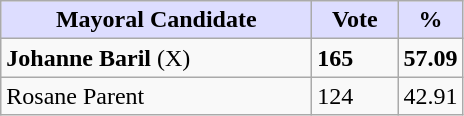<table class="wikitable">
<tr>
<th style="background:#ddf; width:200px;">Mayoral Candidate</th>
<th style="background:#ddf; width:50px;">Vote</th>
<th style="background:#ddf; width:30px;">%</th>
</tr>
<tr>
<td><strong>Johanne Baril</strong> (X)</td>
<td><strong>165</strong></td>
<td><strong>57.09</strong></td>
</tr>
<tr>
<td>Rosane Parent</td>
<td>124</td>
<td>42.91</td>
</tr>
</table>
